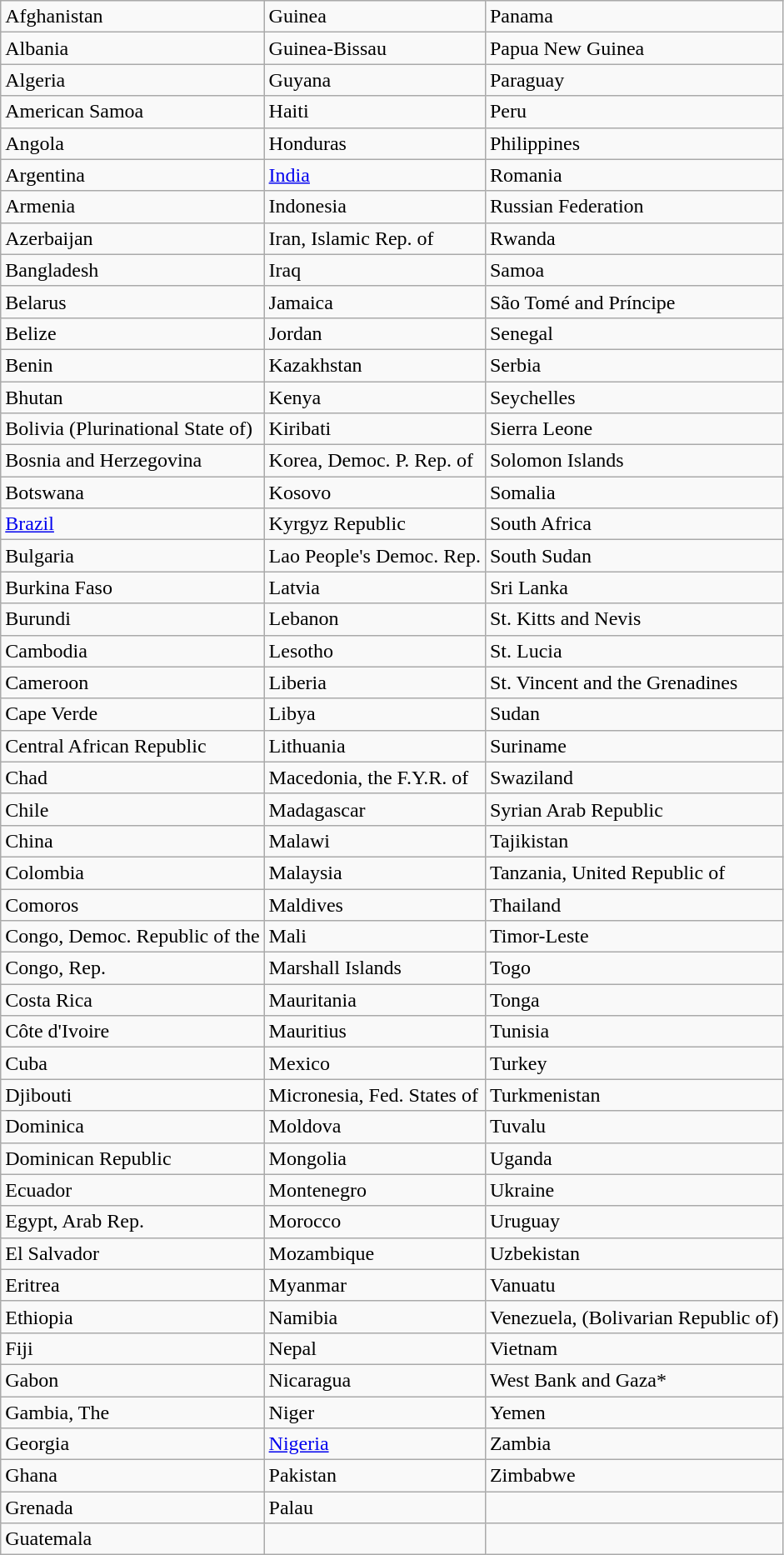<table class="wikitable">
<tr>
<td>Afghanistan</td>
<td>Guinea</td>
<td>Panama</td>
</tr>
<tr>
<td>Albania</td>
<td>Guinea-Bissau</td>
<td>Papua New Guinea</td>
</tr>
<tr>
<td>Algeria</td>
<td>Guyana</td>
<td>Paraguay</td>
</tr>
<tr>
<td>American Samoa</td>
<td>Haiti</td>
<td>Peru</td>
</tr>
<tr>
<td>Angola</td>
<td>Honduras</td>
<td>Philippines</td>
</tr>
<tr>
<td>Argentina</td>
<td><a href='#'>India</a></td>
<td>Romania</td>
</tr>
<tr>
<td>Armenia</td>
<td>Indonesia</td>
<td>Russian Federation</td>
</tr>
<tr>
<td>Azerbaijan</td>
<td>Iran, Islamic Rep. of</td>
<td>Rwanda</td>
</tr>
<tr>
<td>Bangladesh</td>
<td>Iraq</td>
<td>Samoa</td>
</tr>
<tr>
<td>Belarus</td>
<td>Jamaica</td>
<td>São Tomé and Príncipe</td>
</tr>
<tr>
<td>Belize</td>
<td>Jordan</td>
<td>Senegal</td>
</tr>
<tr>
<td>Benin</td>
<td>Kazakhstan</td>
<td>Serbia</td>
</tr>
<tr>
<td>Bhutan</td>
<td>Kenya</td>
<td>Seychelles</td>
</tr>
<tr>
<td>Bolivia (Plurinational State of)</td>
<td>Kiribati</td>
<td>Sierra Leone</td>
</tr>
<tr>
<td>Bosnia and Herzegovina</td>
<td>Korea, Democ. P. Rep. of</td>
<td>Solomon Islands</td>
</tr>
<tr>
<td>Botswana</td>
<td>Kosovo</td>
<td>Somalia</td>
</tr>
<tr>
<td><a href='#'>Brazil</a></td>
<td>Kyrgyz Republic</td>
<td>South Africa</td>
</tr>
<tr>
<td>Bulgaria</td>
<td>Lao People's Democ. Rep.</td>
<td>South Sudan</td>
</tr>
<tr>
<td>Burkina Faso</td>
<td>Latvia</td>
<td>Sri Lanka</td>
</tr>
<tr>
<td>Burundi</td>
<td>Lebanon</td>
<td>St. Kitts and Nevis</td>
</tr>
<tr>
<td>Cambodia</td>
<td>Lesotho</td>
<td>St. Lucia</td>
</tr>
<tr>
<td>Cameroon</td>
<td>Liberia</td>
<td>St. Vincent and the Grenadines</td>
</tr>
<tr>
<td>Cape Verde</td>
<td>Libya</td>
<td>Sudan</td>
</tr>
<tr>
<td>Central African Republic</td>
<td>Lithuania</td>
<td>Suriname</td>
</tr>
<tr>
<td>Chad</td>
<td>Macedonia, the F.Y.R. of</td>
<td>Swaziland</td>
</tr>
<tr>
<td>Chile</td>
<td>Madagascar</td>
<td>Syrian Arab Republic</td>
</tr>
<tr>
<td>China</td>
<td>Malawi</td>
<td>Tajikistan</td>
</tr>
<tr>
<td>Colombia</td>
<td>Malaysia</td>
<td>Tanzania, United Republic of</td>
</tr>
<tr>
<td>Comoros</td>
<td>Maldives</td>
<td>Thailand</td>
</tr>
<tr>
<td>Congo, Democ. Republic of the</td>
<td>Mali</td>
<td>Timor-Leste</td>
</tr>
<tr>
<td>Congo, Rep.</td>
<td>Marshall Islands</td>
<td>Togo</td>
</tr>
<tr>
<td>Costa Rica</td>
<td>Mauritania</td>
<td>Tonga</td>
</tr>
<tr>
<td>Côte d'Ivoire</td>
<td>Mauritius</td>
<td>Tunisia</td>
</tr>
<tr>
<td>Cuba</td>
<td>Mexico</td>
<td>Turkey</td>
</tr>
<tr>
<td>Djibouti</td>
<td>Micronesia, Fed. States of</td>
<td>Turkmenistan</td>
</tr>
<tr>
<td>Dominica</td>
<td>Moldova</td>
<td>Tuvalu</td>
</tr>
<tr>
<td>Dominican Republic</td>
<td>Mongolia</td>
<td>Uganda</td>
</tr>
<tr>
<td>Ecuador</td>
<td>Montenegro</td>
<td>Ukraine</td>
</tr>
<tr>
<td>Egypt, Arab Rep.</td>
<td>Morocco</td>
<td>Uruguay</td>
</tr>
<tr>
<td>El Salvador</td>
<td>Mozambique</td>
<td>Uzbekistan</td>
</tr>
<tr>
<td>Eritrea</td>
<td>Myanmar</td>
<td>Vanuatu</td>
</tr>
<tr>
<td>Ethiopia</td>
<td>Namibia</td>
<td>Venezuela, (Bolivarian Republic of)</td>
</tr>
<tr>
<td>Fiji</td>
<td>Nepal</td>
<td>Vietnam</td>
</tr>
<tr>
<td>Gabon</td>
<td>Nicaragua</td>
<td>West Bank and Gaza*</td>
</tr>
<tr>
<td>Gambia, The</td>
<td>Niger</td>
<td>Yemen</td>
</tr>
<tr>
<td>Georgia</td>
<td><a href='#'>Nigeria</a></td>
<td>Zambia</td>
</tr>
<tr>
<td>Ghana</td>
<td>Pakistan</td>
<td>Zimbabwe</td>
</tr>
<tr>
<td>Grenada</td>
<td>Palau</td>
<td></td>
</tr>
<tr>
<td>Guatemala</td>
<td></td>
<td></td>
</tr>
</table>
